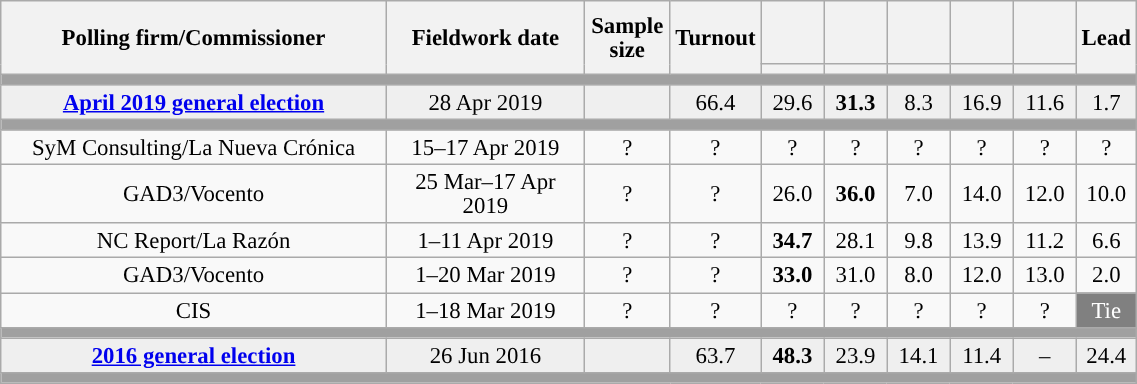<table class="wikitable collapsible collapsed" style="text-align:center; font-size:95%; line-height:16px;">
<tr style="height:42px;">
<th style="width:250px;" rowspan="2">Polling firm/Commissioner</th>
<th style="width:125px;" rowspan="2">Fieldwork date</th>
<th style="width:50px;" rowspan="2">Sample size</th>
<th style="width:45px;" rowspan="2">Turnout</th>
<th style="width:35px;"></th>
<th style="width:35px;"></th>
<th style="width:35px;"></th>
<th style="width:35px;"></th>
<th style="width:35px;"></th>
<th style="width:30px;" rowspan="2">Lead</th>
</tr>
<tr>
<th style="color:inherit;background:"></th>
<th style="color:inherit;background:"></th>
<th style="color:inherit;background:"></th>
<th style="color:inherit;background:"></th>
<th style="color:inherit;background:"></th>
</tr>
<tr>
<td colspan="10" style="background:#A0A0A0"></td>
</tr>
<tr style="background:#EFEFEF;">
<td><strong><a href='#'>April 2019 general election</a></strong></td>
<td>28 Apr 2019</td>
<td></td>
<td>66.4</td>
<td>29.6<br></td>
<td><strong>31.3</strong><br></td>
<td>8.3<br></td>
<td>16.9<br></td>
<td>11.6<br></td>
<td style="background:">1.7</td>
</tr>
<tr>
<td colspan="10" style="background:#A0A0A0"></td>
</tr>
<tr>
<td>SyM Consulting/La Nueva Crónica</td>
<td>15–17 Apr 2019</td>
<td>?</td>
<td>?</td>
<td>?<br></td>
<td>?<br></td>
<td>?<br></td>
<td>?<br></td>
<td>?<br></td>
<td style="background:">?</td>
</tr>
<tr>
<td>GAD3/Vocento</td>
<td>25 Mar–17 Apr 2019</td>
<td>?</td>
<td>?</td>
<td>26.0<br></td>
<td><strong>36.0</strong><br></td>
<td>7.0<br></td>
<td>14.0<br></td>
<td>12.0<br></td>
<td style="background:">10.0</td>
</tr>
<tr>
<td>NC Report/La Razón</td>
<td>1–11 Apr 2019</td>
<td>?</td>
<td>?</td>
<td><strong>34.7</strong><br></td>
<td>28.1<br></td>
<td>9.8<br></td>
<td>13.9<br></td>
<td>11.2<br></td>
<td style="background:">6.6</td>
</tr>
<tr>
<td>GAD3/Vocento</td>
<td>1–20 Mar 2019</td>
<td>?</td>
<td>?</td>
<td><strong>33.0</strong><br></td>
<td>31.0<br></td>
<td>8.0<br></td>
<td>12.0<br></td>
<td>13.0<br></td>
<td style="background:">2.0</td>
</tr>
<tr>
<td>CIS</td>
<td>1–18 Mar 2019</td>
<td>?</td>
<td>?</td>
<td>?<br></td>
<td>?<br></td>
<td>?<br></td>
<td>?<br></td>
<td>?<br></td>
<td style="background:gray;color:white;">Tie</td>
</tr>
<tr>
<td colspan="10" style="background:#A0A0A0"></td>
</tr>
<tr style="background:#EFEFEF;">
<td><strong><a href='#'>2016 general election</a></strong></td>
<td>26 Jun 2016</td>
<td></td>
<td>63.7</td>
<td><strong>48.3</strong><br></td>
<td>23.9<br></td>
<td>14.1<br></td>
<td>11.4<br></td>
<td>–</td>
<td style="background:">24.4</td>
</tr>
<tr>
<td colspan="10" style="background:#A0A0A0"></td>
</tr>
</table>
